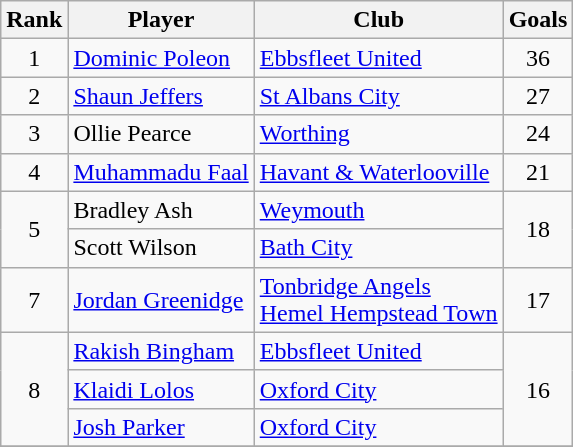<table class="wikitable" style="text-align:center">
<tr>
<th>Rank</th>
<th>Player</th>
<th>Club</th>
<th>Goals</th>
</tr>
<tr>
<td rowspan="1">1</td>
<td align=left><a href='#'>Dominic Poleon</a></td>
<td align=left><a href='#'>Ebbsfleet United</a></td>
<td rowspan="1">36</td>
</tr>
<tr>
<td rowspan="1">2</td>
<td align=left><a href='#'>Shaun Jeffers</a></td>
<td align=left><a href='#'>St Albans City</a></td>
<td rowspan="1">27</td>
</tr>
<tr>
<td rowspan="1">3</td>
<td align=left>Ollie Pearce</td>
<td align=left><a href='#'>Worthing</a></td>
<td rowspan="1">24</td>
</tr>
<tr>
<td rowspan="1">4</td>
<td align=left><a href='#'>Muhammadu Faal</a></td>
<td align=left><a href='#'>Havant & Waterlooville</a></td>
<td rowspan="1">21</td>
</tr>
<tr>
<td rowspan="2">5</td>
<td align=left>Bradley Ash</td>
<td align=left><a href='#'>Weymouth</a></td>
<td rowspan="2">18</td>
</tr>
<tr>
<td align=left>Scott Wilson</td>
<td align=left><a href='#'>Bath City</a></td>
</tr>
<tr>
<td rowspan="1">7</td>
<td align=left><a href='#'>Jordan Greenidge</a></td>
<td align=left><a href='#'>Tonbridge Angels</a> <br> <a href='#'>Hemel Hempstead Town</a></td>
<td rowspan="1">17</td>
</tr>
<tr>
<td rowspan="3">8</td>
<td align=left><a href='#'>Rakish Bingham</a></td>
<td align=left><a href='#'>Ebbsfleet United</a></td>
<td rowspan="3">16</td>
</tr>
<tr>
<td align=left><a href='#'>Klaidi Lolos</a></td>
<td align=left><a href='#'>Oxford City</a></td>
</tr>
<tr>
<td align=left><a href='#'>Josh Parker</a></td>
<td align=left><a href='#'>Oxford City</a></td>
</tr>
<tr>
</tr>
</table>
